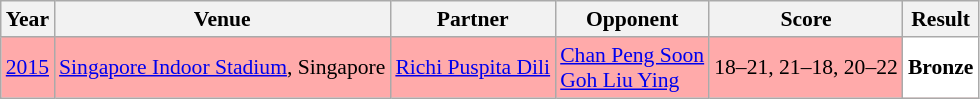<table class="sortable wikitable" style="font-size: 90%">
<tr>
<th>Year</th>
<th>Venue</th>
<th>Partner</th>
<th>Opponent</th>
<th>Score</th>
<th>Result</th>
</tr>
<tr style="background:#FFAAAA">
<td align="center"><a href='#'>2015</a></td>
<td align="left"><a href='#'>Singapore Indoor Stadium</a>, Singapore</td>
<td align="left"> <a href='#'>Richi Puspita Dili</a></td>
<td align="left"> <a href='#'>Chan Peng Soon</a><br> <a href='#'>Goh Liu Ying</a></td>
<td align="left">18–21, 21–18, 20–22</td>
<td style="text-align:left; background:white"> <strong>Bronze</strong></td>
</tr>
</table>
